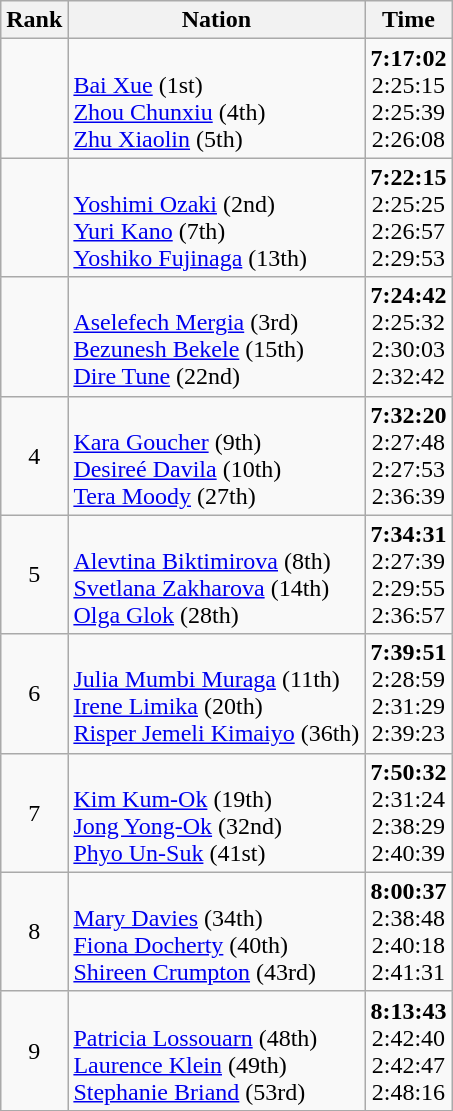<table class="wikitable" style="text-align:center;">
<tr>
<th>Rank</th>
<th>Nation</th>
<th>Time</th>
</tr>
<tr>
<td></td>
<td align="left"><strong></strong><br><a href='#'>Bai Xue</a> (1st)<br><a href='#'>Zhou Chunxiu</a> (4th)<br><a href='#'>Zhu Xiaolin</a> (5th)</td>
<td><strong>7:17:02</strong><br>2:25:15<br>2:25:39<br>2:26:08</td>
</tr>
<tr>
<td></td>
<td align="left"><strong></strong><br><a href='#'>Yoshimi Ozaki</a> (2nd)<br><a href='#'>Yuri Kano</a> (7th)<br><a href='#'>Yoshiko Fujinaga</a> (13th)</td>
<td><strong>7:22:15</strong><br>2:25:25<br>2:26:57<br>2:29:53</td>
</tr>
<tr>
<td></td>
<td align="left"><strong></strong><br><a href='#'>Aselefech Mergia</a> (3rd)<br><a href='#'>Bezunesh Bekele</a> (15th)<br><a href='#'>Dire Tune</a> (22nd)</td>
<td><strong>7:24:42</strong><br>2:25:32<br>2:30:03<br>2:32:42</td>
</tr>
<tr>
<td>4</td>
<td align="left"><strong></strong><br><a href='#'>Kara Goucher</a> (9th)<br><a href='#'>Desireé Davila</a> (10th)<br><a href='#'>Tera Moody</a> (27th)</td>
<td><strong>7:32:20</strong><br>2:27:48<br>2:27:53<br>2:36:39</td>
</tr>
<tr>
<td>5</td>
<td align="left"><strong></strong><br><a href='#'>Alevtina Biktimirova</a> (8th)<br><a href='#'>Svetlana Zakharova</a> (14th)<br><a href='#'>Olga Glok</a> (28th)</td>
<td><strong>7:34:31</strong><br>2:27:39<br>2:29:55<br>2:36:57</td>
</tr>
<tr>
<td>6</td>
<td align="left"><strong></strong><br><a href='#'>Julia Mumbi Muraga</a> (11th)<br><a href='#'>Irene Limika</a> (20th)<br><a href='#'>Risper Jemeli Kimaiyo</a> (36th)</td>
<td><strong>7:39:51</strong><br>2:28:59<br>2:31:29<br>2:39:23</td>
</tr>
<tr>
<td>7</td>
<td align="left"><strong></strong><br><a href='#'>Kim Kum-Ok</a> (19th)<br><a href='#'>Jong Yong-Ok</a> (32nd)<br><a href='#'>Phyo Un-Suk</a> (41st)</td>
<td><strong>7:50:32</strong><br>2:31:24<br>2:38:29<br>2:40:39</td>
</tr>
<tr>
<td>8</td>
<td align="left"><strong></strong><br><a href='#'>Mary Davies</a> (34th)<br><a href='#'>Fiona Docherty</a> (40th)<br><a href='#'>Shireen Crumpton</a> (43rd)</td>
<td><strong>8:00:37</strong><br>2:38:48<br>2:40:18<br>2:41:31</td>
</tr>
<tr>
<td>9</td>
<td align="left"><strong></strong><br><a href='#'>Patricia Lossouarn</a> (48th)<br><a href='#'>Laurence Klein</a> (49th)<br><a href='#'>Stephanie Briand</a> (53rd)</td>
<td><strong>8:13:43</strong><br>2:42:40<br>2:42:47<br>2:48:16</td>
</tr>
</table>
